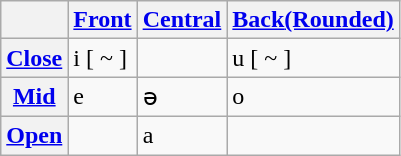<table class="wikitable">
<tr>
<th></th>
<th><a href='#'>Front</a></th>
<th><a href='#'>Central</a></th>
<th><a href='#'>Back</a><a href='#'>(Rounded)</a></th>
</tr>
<tr>
<th><a href='#'>Close</a></th>
<td>i [ ~ ]</td>
<td></td>
<td>u [ ~ ]</td>
</tr>
<tr>
<th><a href='#'>Mid</a></th>
<td>e </td>
<td>ə </td>
<td>o </td>
</tr>
<tr>
<th><a href='#'>Open</a></th>
<td></td>
<td>a </td>
<td></td>
</tr>
</table>
